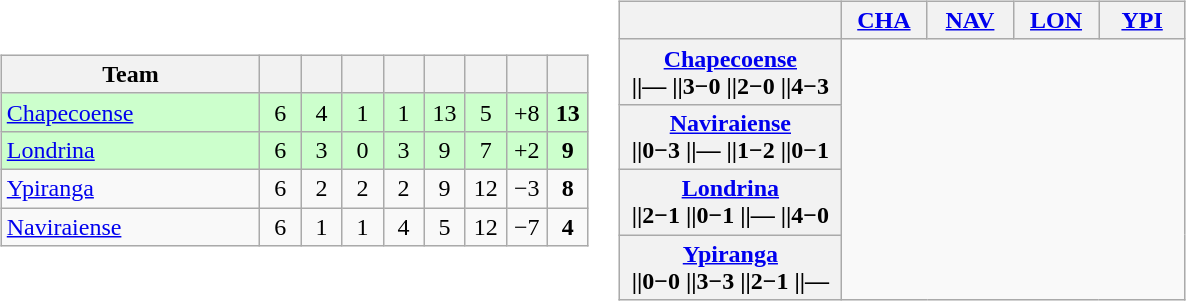<table>
<tr>
<td><br><table class="wikitable" style="text-align: center;">
<tr>
<th width=165>Team</th>
<th width=20></th>
<th width=20></th>
<th width=20></th>
<th width=20></th>
<th width=20></th>
<th width=20></th>
<th width=20></th>
<th width=20></th>
</tr>
<tr bgcolor=#CCFFCC>
<td align=left> <a href='#'>Chapecoense</a></td>
<td>6</td>
<td>4</td>
<td>1</td>
<td>1</td>
<td>13</td>
<td>5</td>
<td>+8</td>
<td><strong>13</strong></td>
</tr>
<tr bgcolor=#CCFFCC>
<td align=left> <a href='#'>Londrina</a></td>
<td>6</td>
<td>3</td>
<td>0</td>
<td>3</td>
<td>9</td>
<td>7</td>
<td>+2</td>
<td><strong>9</strong></td>
</tr>
<tr>
<td align=left> <a href='#'>Ypiranga</a></td>
<td>6</td>
<td>2</td>
<td>2</td>
<td>2</td>
<td>9</td>
<td>12</td>
<td>−3</td>
<td><strong>8</strong></td>
</tr>
<tr>
<td align=left> <a href='#'>Naviraiense</a></td>
<td>6</td>
<td>1</td>
<td>1</td>
<td>4</td>
<td>5</td>
<td>12</td>
<td>−7</td>
<td><strong>4</strong></td>
</tr>
</table>
</td>
<td><br><table class="wikitable" style="text-align:center">
<tr>
<th width="140"> </th>
<th width="50"><a href='#'>CHA</a></th>
<th width="50"><a href='#'>NAV</a></th>
<th width="50"><a href='#'>LON</a></th>
<th width="50"><a href='#'>YPI</a></th>
</tr>
<tr>
<th><a href='#'>Chapecoense</a><br> ||—
 ||3−0
 ||2−0
 ||4−3</th>
</tr>
<tr>
<th><a href='#'>Naviraiense</a><br> ||0−3
 ||—
 ||1−2
 ||0−1</th>
</tr>
<tr>
<th><a href='#'>Londrina</a><br> ||2−1
 ||0−1
 ||—
 ||4−0</th>
</tr>
<tr>
<th><a href='#'>Ypiranga</a><br> ||0−0
 ||3−3
 ||2−1
 ||—</th>
</tr>
</table>
</td>
</tr>
</table>
